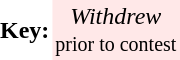<table border="0" cellspacing="0" cellpadding="2">
<tr>
<td><strong>Key:</strong></td>
<td align="center" bgcolor=#FFE8E8><em>Withdrew</em><br><small>prior to contest</small></td>
</tr>
</table>
